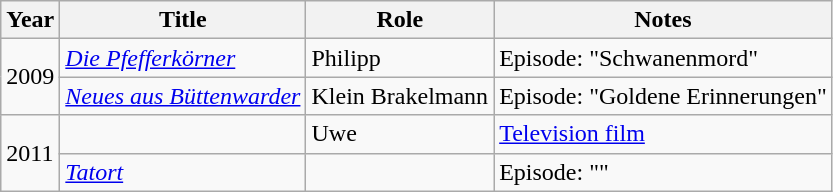<table class="wikitable sortable">
<tr>
<th>Year</th>
<th>Title</th>
<th>Role</th>
<th class="unsortable">Notes</th>
</tr>
<tr>
<td rowspan="2">2009</td>
<td><em><a href='#'>Die Pfefferkörner</a></em></td>
<td>Philipp</td>
<td>Episode: "Schwanenmord"</td>
</tr>
<tr>
<td><em><a href='#'>Neues aus Büttenwarder</a></em></td>
<td>Klein Brakelmann</td>
<td>Episode: "Goldene Erinnerungen"</td>
</tr>
<tr>
<td rowspan="2">2011</td>
<td><em></em></td>
<td>Uwe</td>
<td><a href='#'>Television film</a></td>
</tr>
<tr>
<td><em><a href='#'>Tatort</a></em></td>
<td></td>
<td>Episode: ""</td>
</tr>
</table>
